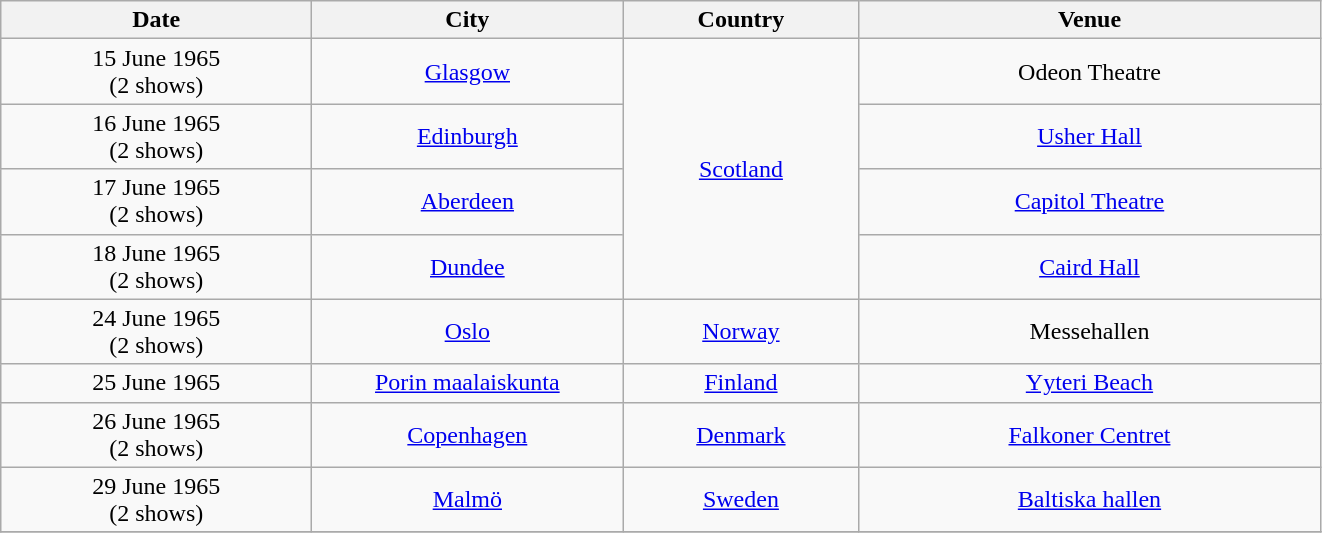<table class="wikitable" style="text-align:center;">
<tr>
<th width="200">Date</th>
<th width="200">City</th>
<th width="150">Country</th>
<th width="300">Venue</th>
</tr>
<tr>
<td>15 June 1965<br>(2 shows)</td>
<td><a href='#'>Glasgow</a></td>
<td rowspan="4"><a href='#'>Scotland</a></td>
<td>Odeon Theatre</td>
</tr>
<tr>
<td>16 June 1965<br>(2 shows)</td>
<td><a href='#'>Edinburgh</a></td>
<td><a href='#'>Usher Hall</a></td>
</tr>
<tr>
<td>17 June 1965<br>(2 shows)</td>
<td><a href='#'>Aberdeen</a></td>
<td><a href='#'>Capitol Theatre</a></td>
</tr>
<tr>
<td>18 June 1965<br>(2 shows)</td>
<td><a href='#'>Dundee</a></td>
<td><a href='#'>Caird Hall</a></td>
</tr>
<tr>
<td>24 June 1965<br>(2 shows)</td>
<td><a href='#'>Oslo</a></td>
<td><a href='#'>Norway</a></td>
<td>Messehallen</td>
</tr>
<tr>
<td>25 June 1965</td>
<td><a href='#'>Porin maalaiskunta</a></td>
<td><a href='#'>Finland</a></td>
<td><a href='#'>Yyteri Beach</a></td>
</tr>
<tr>
<td>26 June 1965<br>(2 shows)</td>
<td><a href='#'>Copenhagen</a></td>
<td><a href='#'>Denmark</a></td>
<td><a href='#'>Falkoner Centret</a></td>
</tr>
<tr>
<td>29 June 1965<br>(2 shows)</td>
<td><a href='#'>Malmö</a></td>
<td><a href='#'>Sweden</a></td>
<td><a href='#'>Baltiska hallen</a></td>
</tr>
<tr>
</tr>
</table>
